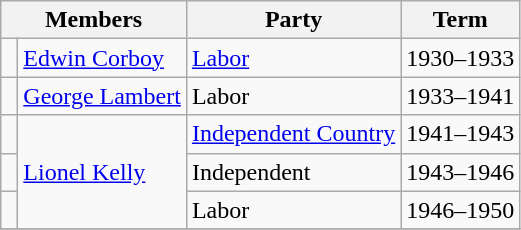<table class="wikitable">
<tr>
<th colspan="2">Members</th>
<th>Party</th>
<th>Term</th>
</tr>
<tr>
<td> </td>
<td><a href='#'>Edwin Corboy</a></td>
<td><a href='#'>Labor</a></td>
<td>1930–1933</td>
</tr>
<tr>
<td> </td>
<td><a href='#'>George Lambert</a></td>
<td>Labor</td>
<td>1933–1941</td>
</tr>
<tr>
<td> </td>
<td rowspan="3"><a href='#'>Lionel Kelly</a></td>
<td><a href='#'>Independent Country</a></td>
<td>1941–1943</td>
</tr>
<tr>
<td> </td>
<td>Independent</td>
<td>1943–1946</td>
</tr>
<tr>
<td> </td>
<td>Labor</td>
<td>1946–1950</td>
</tr>
<tr>
</tr>
</table>
